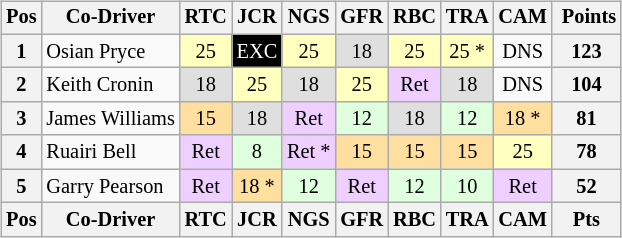<table>
<tr>
<td valign="top"><br><table class="wikitable" style="font-size: 85%; text-align: center;">
<tr valign="top">
<th valign="middle">Pos</th>
<th valign="middle">Co-Driver</th>
<th>RTC<br></th>
<th>JCR<br></th>
<th>NGS<br></th>
<th>GFR<br></th>
<th>RBC<br></th>
<th>TRA<br></th>
<th>CAM<br></th>
<th valign="middle"> Points</th>
</tr>
<tr>
<th>1</th>
<td align=left>Osian Pryce</td>
<td style="background:#ffffbf;">25</td>
<td style="background:#000000;color:white;">EXC</td>
<td style="background:#ffffbf;">25</td>
<td style="background:#dfdfdf;">18</td>
<td style="background:#ffffbf;">25</td>
<td style="background:#ffffbf;">25 *</td>
<td>DNS</td>
<th>123</th>
</tr>
<tr>
<th>2</th>
<td align=left>Keith Cronin</td>
<td style="background:#dfdfdf;">18</td>
<td style="background:#ffffbf;">25</td>
<td style="background:#dfdfdf;">18</td>
<td style="background:#ffffbf;">25</td>
<td style="background:#efcfff;">Ret</td>
<td style="background:#dfdfdf;">18</td>
<td>DNS</td>
<th>104</th>
</tr>
<tr>
<th>3</th>
<td align=left>James Williams</td>
<td style="background:#ffdf9f;">15</td>
<td style="background:#dfdfdf;">18</td>
<td style="background:#efcfff;">Ret</td>
<td style="background:#dfffdf;">12</td>
<td style="background:#dfdfdf;">18</td>
<td style="background:#dfffdf;">12</td>
<td style="background:#ffdf9f;">18 *</td>
<th>81</th>
</tr>
<tr>
<th>4</th>
<td align=left>Ruairi Bell</td>
<td style="background:#efcfff;">Ret</td>
<td style="background:#dfffdf;">8</td>
<td style="background:#efcfff;">Ret *</td>
<td style="background:#ffdf9f;">15</td>
<td style="background:#ffdf9f;">15</td>
<td style="background:#ffdf9f;">15</td>
<td style="background:#ffffbf;">25</td>
<th>78</th>
</tr>
<tr>
<th>5</th>
<td align=left>Garry Pearson</td>
<td style="background:#efcfff;">Ret</td>
<td style="background:#ffdf9f;">18 *</td>
<td style="background:#dfffdf;">12</td>
<td style="background:#efcfff;">Ret</td>
<td style="background:#dfffdf;">12</td>
<td style="background:#dfffdf;">10</td>
<td style="background:#efcfff;">Ret</td>
<th>52</th>
</tr>
<tr valign="top">
<th valign="middle">Pos</th>
<th valign="middle">Co-Driver</th>
<th>RTC<br></th>
<th>JCR<br></th>
<th>NGS<br></th>
<th>GFR<br></th>
<th>RBC<br></th>
<th>TRA<br></th>
<th>CAM<br></th>
<th valign="middle"> Pts </th>
</tr>
</table>
</td>
<td valign="top"><br></td>
</tr>
</table>
